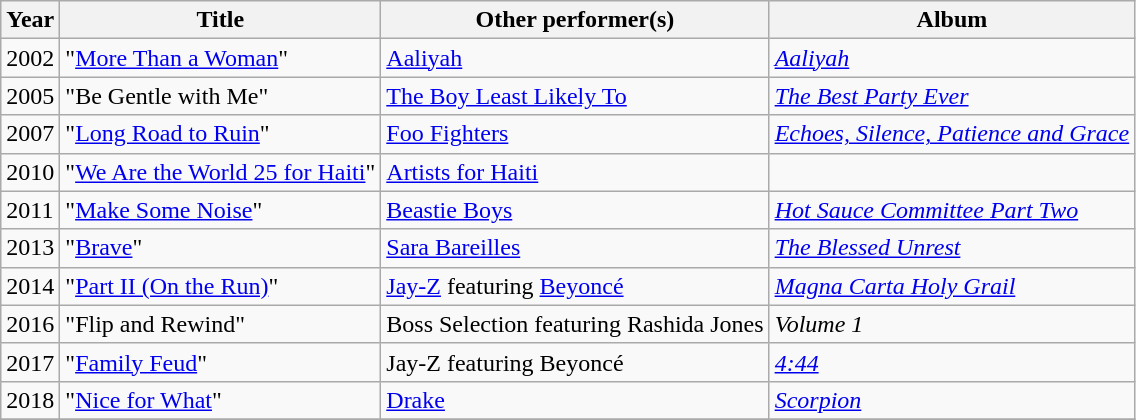<table class="wikitable sortable plainrowheaders">
<tr>
<th scope="col">Year</th>
<th scope="col">Title</th>
<th scope="col">Other performer(s)</th>
<th scope="col">Album</th>
</tr>
<tr>
<td>2002</td>
<td>"<a href='#'>More Than a Woman</a>"</td>
<td><a href='#'>Aaliyah</a></td>
<td><em><a href='#'>Aaliyah</a></em></td>
</tr>
<tr>
<td>2005</td>
<td>"Be Gentle with Me"</td>
<td><a href='#'>The Boy Least Likely To</a></td>
<td><em><a href='#'>The Best Party Ever</a></em></td>
</tr>
<tr>
<td>2007</td>
<td>"<a href='#'>Long Road to Ruin</a>"</td>
<td><a href='#'>Foo Fighters</a></td>
<td><em><a href='#'>Echoes, Silence, Patience and Grace</a></em></td>
</tr>
<tr>
<td>2010</td>
<td>"<a href='#'>We Are the World 25 for Haiti</a>"</td>
<td><a href='#'>Artists for Haiti</a></td>
<td></td>
</tr>
<tr>
<td>2011</td>
<td>"<a href='#'>Make Some Noise</a>"</td>
<td><a href='#'>Beastie Boys</a></td>
<td><em><a href='#'>Hot Sauce Committee Part Two</a></em></td>
</tr>
<tr>
<td>2013</td>
<td>"<a href='#'>Brave</a>"</td>
<td><a href='#'>Sara Bareilles</a></td>
<td><em><a href='#'>The Blessed Unrest</a></em></td>
</tr>
<tr>
<td>2014</td>
<td>"<a href='#'>Part II (On the Run)</a>"</td>
<td><a href='#'>Jay-Z</a> featuring <a href='#'>Beyoncé</a></td>
<td><em><a href='#'>Magna Carta Holy Grail</a></em></td>
</tr>
<tr>
<td>2016</td>
<td>"Flip and Rewind"</td>
<td>Boss Selection featuring Rashida Jones</td>
<td><em>Volume 1</em></td>
</tr>
<tr>
<td>2017</td>
<td>"<a href='#'>Family Feud</a>"</td>
<td>Jay-Z featuring Beyoncé</td>
<td><em><a href='#'>4:44</a></em></td>
</tr>
<tr>
<td>2018</td>
<td>"<a href='#'>Nice for What</a>"</td>
<td><a href='#'>Drake</a></td>
<td><em><a href='#'>Scorpion</a></em></td>
</tr>
<tr>
</tr>
</table>
